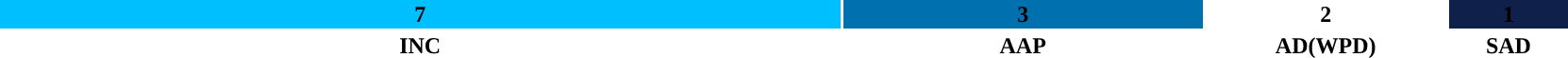<table style="width:88%; text-align:center;">
<tr>
<td style="background:DeepSkyBlue; width:53.85%;"><strong>7</strong></td>
<td style="background:#0071AE; width:23.08%;"><strong>3</strong></td>
<td style="background:"><strong>2</strong></td>
<td style="background:#0F204A; width:7.69%;"><strong><span>1</span></strong></td>
</tr>
<tr>
<td><span><strong>INC</strong></span></td>
<td><span><strong>AAP</strong></span></td>
<td><span><strong>AD(WPD)</strong></span></td>
<td><span><strong>SAD</strong></span></td>
</tr>
</table>
